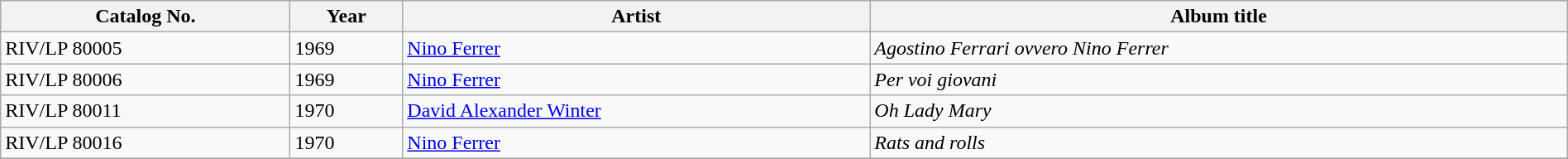<table class="wikitable" style="width:100%;margin:auto;clear:both;">
<tr>
<th>Catalog No.</th>
<th>Year</th>
<th>Artist</th>
<th>Album title</th>
</tr>
<tr>
<td>RIV/LP 80005</td>
<td>1969</td>
<td><a href='#'>Nino Ferrer</a></td>
<td><em>Agostino Ferrari ovvero Nino Ferrer</em></td>
</tr>
<tr>
<td>RIV/LP 80006</td>
<td>1969</td>
<td><a href='#'>Nino Ferrer</a></td>
<td><em>Per voi giovani</em></td>
</tr>
<tr>
<td>RIV/LP 80011</td>
<td>1970</td>
<td><a href='#'>David Alexander Winter</a></td>
<td><em>Oh Lady Mary</em></td>
</tr>
<tr>
<td>RIV/LP 80016</td>
<td>1970</td>
<td><a href='#'>Nino Ferrer</a></td>
<td><em>Rats and rolls</em></td>
</tr>
<tr>
</tr>
</table>
